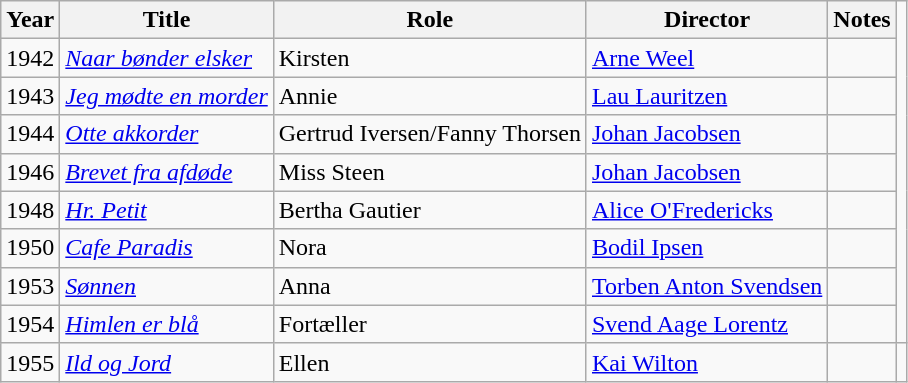<table class="wikitable sortable">
<tr>
<th>Year</th>
<th>Title</th>
<th>Role</th>
<th>Director</th>
<th class="unsortable">Notes</th>
</tr>
<tr>
<td>1942</td>
<td><em><a href='#'>Naar bønder elsker</a></em></td>
<td>Kirsten</td>
<td><a href='#'>Arne Weel</a></td>
<td></td>
</tr>
<tr>
<td>1943</td>
<td><em><a href='#'>Jeg mødte en morder</a></em></td>
<td>Annie</td>
<td><a href='#'>Lau Lauritzen</a></td>
<td></td>
</tr>
<tr>
<td>1944</td>
<td><em><a href='#'>Otte akkorder</a></em></td>
<td>Gertrud Iversen/Fanny Thorsen</td>
<td><a href='#'>Johan Jacobsen</a></td>
<td></td>
</tr>
<tr>
<td>1946</td>
<td><em><a href='#'>Brevet fra afdøde</a></em></td>
<td>Miss Steen</td>
<td><a href='#'>Johan Jacobsen</a></td>
<td></td>
</tr>
<tr>
<td>1948</td>
<td><em><a href='#'>Hr. Petit</a></em></td>
<td>Bertha Gautier</td>
<td><a href='#'>Alice O'Fredericks</a></td>
<td></td>
</tr>
<tr>
<td>1950</td>
<td><em><a href='#'>Cafe Paradis</a></em></td>
<td>Nora</td>
<td><a href='#'>Bodil Ipsen</a></td>
<td></td>
</tr>
<tr>
<td>1953</td>
<td><em><a href='#'>Sønnen</a></em></td>
<td>Anna</td>
<td><a href='#'>Torben Anton Svendsen</a></td>
<td></td>
</tr>
<tr>
<td>1954</td>
<td><em><a href='#'>Himlen er blå</a></em></td>
<td>Fortæller</td>
<td><a href='#'>Svend Aage Lorentz</a></td>
<td></td>
</tr>
<tr>
<td>1955</td>
<td><em><a href='#'>Ild og Jord</a></em></td>
<td>Ellen</td>
<td><a href='#'>Kai Wilton</a></td>
<td></td>
<td></td>
</tr>
</table>
